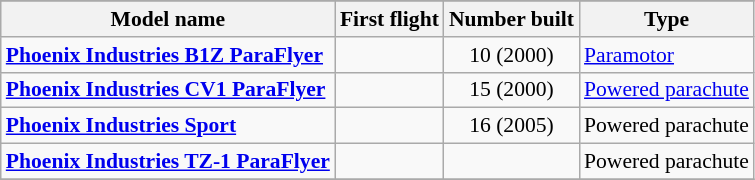<table class="wikitable" align=center style="font-size:90%;">
<tr>
</tr>
<tr style="background:#efefef;">
<th>Model name</th>
<th>First flight</th>
<th>Number built</th>
<th>Type</th>
</tr>
<tr>
<td align=left><strong><a href='#'>Phoenix Industries B1Z ParaFlyer</a></strong></td>
<td align=center></td>
<td align=center>10 (2000)</td>
<td align=left><a href='#'>Paramotor</a></td>
</tr>
<tr>
<td align=left><strong><a href='#'>Phoenix Industries CV1 ParaFlyer</a></strong></td>
<td align=center></td>
<td align=center>15 (2000)</td>
<td align=left><a href='#'>Powered parachute</a></td>
</tr>
<tr>
<td align=left><strong><a href='#'>Phoenix Industries Sport</a></strong></td>
<td align=center></td>
<td align=center>16 (2005)</td>
<td align=left>Powered parachute</td>
</tr>
<tr>
<td align=left><strong><a href='#'>Phoenix Industries TZ-1 ParaFlyer</a></strong></td>
<td align=center></td>
<td align=center></td>
<td align=left>Powered parachute</td>
</tr>
<tr>
</tr>
</table>
